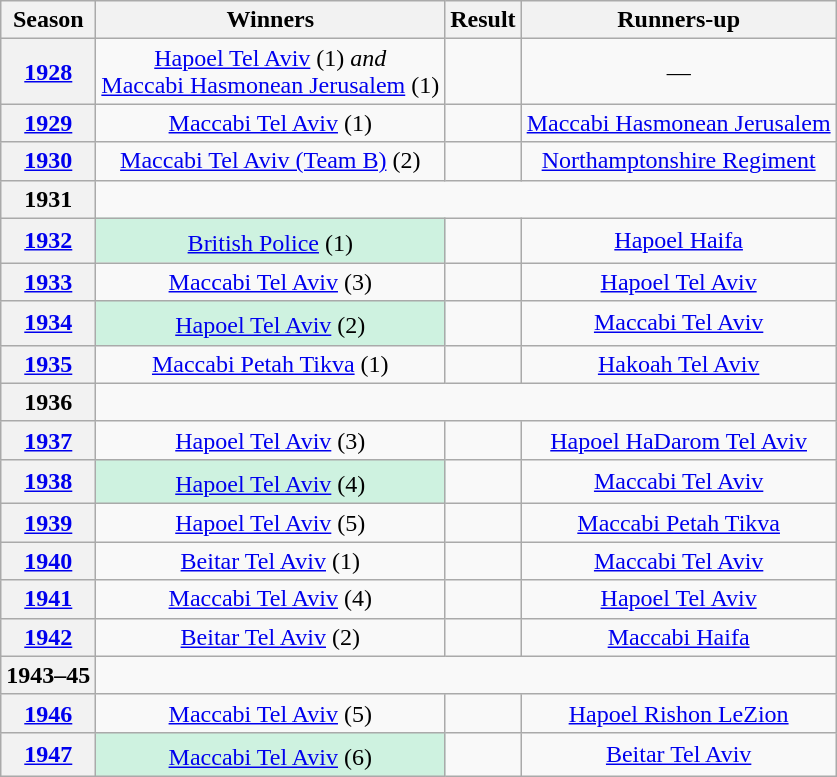<table class="wikitable sortable plainrowheaders" style="text-align: center;">
<tr>
<th>Season</th>
<th>Winners</th>
<th>Result</th>
<th>Runners-up</th>
</tr>
<tr>
<th><a href='#'>1928</a></th>
<td><a href='#'>Hapoel Tel Aviv</a> (1) <em>and</em><br><a href='#'>Maccabi Hasmonean Jerusalem</a> (1)</td>
<td></td>
<td>—</td>
</tr>
<tr>
<th><a href='#'>1929</a></th>
<td><a href='#'>Maccabi Tel Aviv</a> (1)</td>
<td></td>
<td><a href='#'>Maccabi Hasmonean Jerusalem</a></td>
</tr>
<tr>
<th><a href='#'>1930</a></th>
<td><a href='#'>Maccabi Tel Aviv (Team B)</a> (2)</td>
<td></td>
<td> <a href='#'>Northamptonshire Regiment</a></td>
</tr>
<tr>
<th>1931</th>
<td colspan=3></td>
</tr>
<tr>
<th><a href='#'>1932</a></th>
<td bgcolor=CEF2E0> <a href='#'>British Police</a> (1)<sup></sup></td>
<td></td>
<td><a href='#'>Hapoel Haifa</a></td>
</tr>
<tr>
<th><a href='#'>1933</a></th>
<td><a href='#'>Maccabi Tel Aviv</a> (3)</td>
<td></td>
<td><a href='#'>Hapoel Tel Aviv</a></td>
</tr>
<tr>
<th><a href='#'>1934</a></th>
<td bgcolor=CEF2E0><a href='#'>Hapoel Tel Aviv</a> (2)<sup></sup></td>
<td></td>
<td><a href='#'>Maccabi Tel Aviv</a></td>
</tr>
<tr>
<th><a href='#'>1935</a></th>
<td><a href='#'>Maccabi Petah Tikva</a> (1)</td>
<td></td>
<td><a href='#'>Hakoah Tel Aviv</a></td>
</tr>
<tr>
<th>1936</th>
<td colspan=3></td>
</tr>
<tr>
<th><a href='#'>1937</a></th>
<td><a href='#'>Hapoel Tel Aviv</a> (3)</td>
<td></td>
<td><a href='#'>Hapoel HaDarom Tel Aviv</a></td>
</tr>
<tr>
<th><a href='#'>1938</a></th>
<td bgcolor=CEF2E0><a href='#'>Hapoel Tel Aviv</a> (4)<sup></sup></td>
<td></td>
<td><a href='#'>Maccabi Tel Aviv</a></td>
</tr>
<tr>
<th><a href='#'>1939</a></th>
<td><a href='#'>Hapoel Tel Aviv</a> (5)</td>
<td></td>
<td><a href='#'>Maccabi Petah Tikva</a></td>
</tr>
<tr>
<th><a href='#'>1940</a></th>
<td><a href='#'>Beitar Tel Aviv</a> (1)</td>
<td></td>
<td><a href='#'>Maccabi Tel Aviv</a></td>
</tr>
<tr>
<th><a href='#'>1941</a></th>
<td><a href='#'>Maccabi Tel Aviv</a> (4)</td>
<td></td>
<td><a href='#'>Hapoel Tel Aviv</a></td>
</tr>
<tr>
<th><a href='#'>1942</a></th>
<td><a href='#'>Beitar Tel Aviv</a> (2)</td>
<td></td>
<td><a href='#'>Maccabi Haifa</a></td>
</tr>
<tr>
<th>1943–45</th>
<td colspan=3></td>
</tr>
<tr>
<th><a href='#'>1946</a></th>
<td><a href='#'>Maccabi Tel Aviv</a> (5)</td>
<td></td>
<td><a href='#'>Hapoel Rishon LeZion</a></td>
</tr>
<tr>
<th><a href='#'>1947</a></th>
<td bgcolor=CEF2E0><a href='#'>Maccabi Tel Aviv</a> (6)<sup></sup></td>
<td></td>
<td><a href='#'>Beitar Tel Aviv</a></td>
</tr>
</table>
